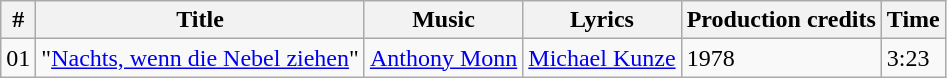<table class="wikitable">
<tr>
<th>#</th>
<th>Title</th>
<th>Music</th>
<th>Lyrics</th>
<th>Production credits</th>
<th>Time</th>
</tr>
<tr>
<td>01</td>
<td>"<a href='#'>Nachts, wenn die Nebel ziehen</a>"<br></td>
<td><a href='#'>Anthony Monn</a></td>
<td><a href='#'>Michael Kunze</a></td>
<td>1978</td>
<td>3:23</td>
</tr>
</table>
